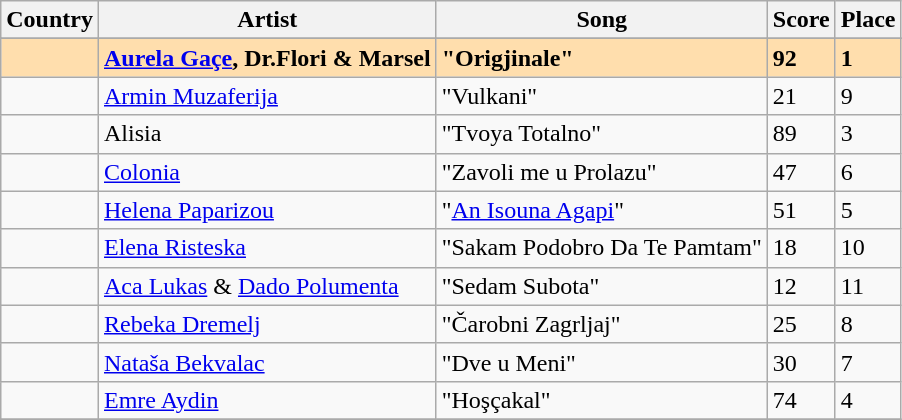<table class="wikitable sortable">
<tr>
<th>Country</th>
<th>Artist</th>
<th>Song</th>
<th>Score</th>
<th>Place</th>
</tr>
<tr>
</tr>
<tr style="font-weight:bold; background:#FFDEAD;">
<td></td>
<td><a href='#'>Aurela Gaçe</a>, Dr.Flori & Marsel</td>
<td>"Origjinale"</td>
<td>92</td>
<td>1</td>
</tr>
<tr>
<td></td>
<td><a href='#'>Armin Muzaferija</a></td>
<td>"Vulkani"</td>
<td>21</td>
<td>9</td>
</tr>
<tr>
<td></td>
<td>Alisia</td>
<td>"Tvoya Totalno"</td>
<td>89</td>
<td>3</td>
</tr>
<tr>
<td></td>
<td><a href='#'>Colonia</a></td>
<td>"Zavoli me u Prolazu"</td>
<td>47</td>
<td>6</td>
</tr>
<tr>
<td></td>
<td><a href='#'>Helena Paparizou</a></td>
<td>"<a href='#'>An Isouna Agapi</a>"</td>
<td>51</td>
<td>5</td>
</tr>
<tr>
<td></td>
<td><a href='#'>Elena Risteska</a></td>
<td>"Sakam Podobro Da Te Pamtam"</td>
<td>18</td>
<td>10</td>
</tr>
<tr>
<td></td>
<td><a href='#'>Aca Lukas</a> & <a href='#'>Dado Polumenta</a></td>
<td>"Sedam Subota"</td>
<td>12</td>
<td>11</td>
</tr>
<tr>
<td></td>
<td><a href='#'>Rebeka Dremelj</a></td>
<td>"Čarobni Zagrljaj"</td>
<td>25</td>
<td>8</td>
</tr>
<tr>
<td></td>
<td><a href='#'>Nataša Bekvalac</a></td>
<td>"Dve u Meni"</td>
<td>30</td>
<td>7</td>
</tr>
<tr>
<td></td>
<td><a href='#'>Emre Aydin</a></td>
<td>"Hoşçakal"</td>
<td>74</td>
<td>4</td>
</tr>
<tr>
</tr>
</table>
